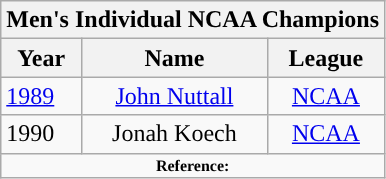<table class="wikitable">
<tr>
<th colspan="3">Men's Individual NCAA Champions</th>
</tr>
<tr>
<th scope="col">Year</th>
<th scope="col">Name</th>
<th scope="col">League</th>
</tr>
<tr>
<td><a href='#'>1989</a></td>
<td style="text-align: center;"><a href='#'>John Nuttall</a></td>
<td style="text-align: center;"><a href='#'>NCAA</a></td>
</tr>
<tr>
<td>1990</td>
<td style="text-align: center;">Jonah Koech</td>
<td style="text-align: center;"><a href='#'>NCAA</a></td>
</tr>
<tr>
<td colspan="3"  style="font-size:8pt; text-align:center;"><strong>Reference:</strong></td>
</tr>
</table>
